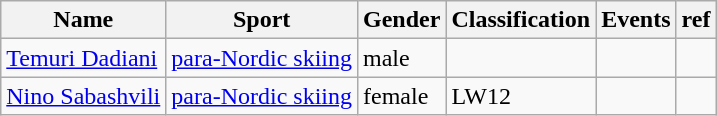<table class="wikitable">
<tr>
<th>Name</th>
<th>Sport</th>
<th>Gender</th>
<th>Classification</th>
<th>Events</th>
<th>ref</th>
</tr>
<tr>
<td><a href='#'>Temuri Dadiani</a></td>
<td><a href='#'>para-Nordic skiing</a></td>
<td>male</td>
<td></td>
<td></td>
<td></td>
</tr>
<tr>
<td><a href='#'>Nino Sabashvili</a></td>
<td><a href='#'>para-Nordic skiing</a></td>
<td>female</td>
<td>LW12</td>
<td></td>
<td></td>
</tr>
</table>
